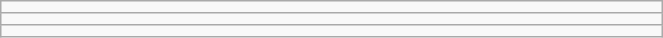<table class="wikitable" style=" text-align:center; font-size:110%;" width="35%">
<tr>
<td></td>
</tr>
<tr>
<td></td>
</tr>
<tr>
<td></td>
</tr>
</table>
